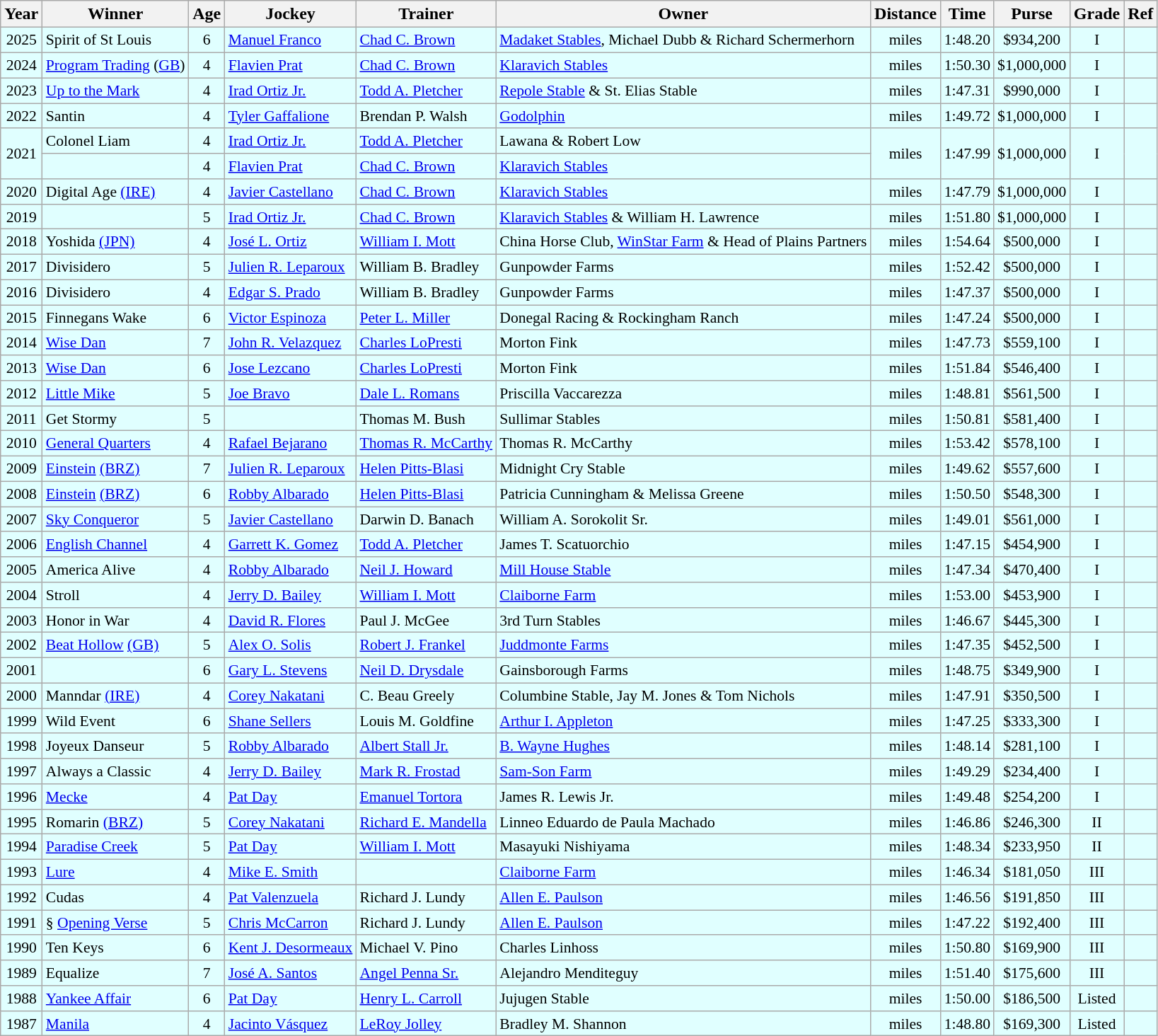<table class="wikitable sortable">
<tr>
<th>Year</th>
<th>Winner</th>
<th>Age</th>
<th>Jockey</th>
<th>Trainer</th>
<th>Owner</th>
<th>Distance</th>
<th>Time</th>
<th>Purse</th>
<th>Grade</th>
<th>Ref</th>
</tr>
<tr style="font-size:90%; background-color:lightcyan">
<td align=center>2025</td>
<td>Spirit of St Louis</td>
<td align=center>6</td>
<td><a href='#'>Manuel Franco</a></td>
<td><a href='#'>Chad C. Brown</a></td>
<td><a href='#'>Madaket Stables</a>, Michael Dubb & Richard Schermerhorn</td>
<td align=center> miles</td>
<td align=center>1:48.20</td>
<td align=center>$934,200</td>
<td align=center>I</td>
<td></td>
</tr>
<tr style="font-size:90%; background-color:lightcyan">
<td align=center>2024</td>
<td><a href='#'>Program Trading</a> (<a href='#'>GB</a>)</td>
<td align=center>4</td>
<td><a href='#'>Flavien Prat</a></td>
<td><a href='#'>Chad C. Brown</a></td>
<td><a href='#'>Klaravich Stables</a></td>
<td align=center> miles</td>
<td align=center>1:50.30</td>
<td align=center>$1,000,000</td>
<td align=center>I</td>
<td></td>
</tr>
<tr style="font-size:90%; background-color:lightcyan">
<td align=center>2023</td>
<td><a href='#'>Up to the Mark</a></td>
<td align=center>4</td>
<td><a href='#'>Irad Ortiz Jr.</a></td>
<td><a href='#'>Todd A. Pletcher</a></td>
<td><a href='#'>Repole Stable</a> & St. Elias Stable</td>
<td align=center> miles</td>
<td align=center>1:47.31</td>
<td align=center>$990,000</td>
<td align=center>I</td>
<td></td>
</tr>
<tr style="font-size:90%; background-color:lightcyan">
<td align=center>2022</td>
<td>Santin</td>
<td align=center>4</td>
<td><a href='#'>Tyler Gaffalione</a></td>
<td>Brendan P. Walsh</td>
<td><a href='#'>Godolphin</a></td>
<td align=center> miles</td>
<td align=center>1:49.72</td>
<td align=center>$1,000,000</td>
<td align=center>I</td>
<td></td>
</tr>
<tr style="font-size:90%; background-color:lightcyan">
<td align=center rowspan=2>2021</td>
<td>Colonel Liam</td>
<td align=center>4</td>
<td><a href='#'>Irad Ortiz Jr.</a></td>
<td><a href='#'>Todd A. Pletcher</a></td>
<td>Lawana & Robert Low</td>
<td align=center rowspan=2> miles</td>
<td align=center rowspan=2>1:47.99</td>
<td align=center rowspan=2>$1,000,000</td>
<td align=center rowspan=2>I</td>
<td rowspan=2></td>
</tr>
<tr style="font-size:90%; background-color:lightcyan">
<td></td>
<td align=center>4</td>
<td><a href='#'>Flavien Prat</a></td>
<td><a href='#'>Chad C. Brown</a></td>
<td><a href='#'>Klaravich Stables</a></td>
</tr>
<tr style="font-size:90%; background-color:lightcyan">
<td align=center>2020</td>
<td>Digital Age <a href='#'>(IRE)</a></td>
<td align=center>4</td>
<td><a href='#'>Javier Castellano</a></td>
<td><a href='#'>Chad C. Brown</a></td>
<td><a href='#'>Klaravich Stables</a></td>
<td align=center> miles</td>
<td align=center>1:47.79</td>
<td align=center>$1,000,000</td>
<td align=center>I</td>
<td></td>
</tr>
<tr style="font-size:90%; background-color:lightcyan">
<td align=center>2019</td>
<td></td>
<td align=center>5</td>
<td><a href='#'>Irad Ortiz Jr.</a></td>
<td><a href='#'>Chad C. Brown</a></td>
<td><a href='#'>Klaravich Stables</a> & William H. Lawrence</td>
<td align=center> miles</td>
<td align=center>1:51.80</td>
<td align=center>$1,000,000</td>
<td align=center>I</td>
<td></td>
</tr>
<tr style="font-size:90%; background-color:lightcyan">
<td align=center>2018</td>
<td>Yoshida <a href='#'>(JPN)</a></td>
<td align=center>4</td>
<td><a href='#'>José L. Ortiz</a></td>
<td><a href='#'>William I. Mott</a></td>
<td>China Horse Club, <a href='#'>WinStar Farm</a> & Head of Plains Partners</td>
<td align=center> miles</td>
<td align=center>1:54.64</td>
<td align=center>$500,000</td>
<td align=center>I</td>
<td></td>
</tr>
<tr style="font-size:90%; background-color:lightcyan">
<td align=center>2017</td>
<td>Divisidero</td>
<td align=center>5</td>
<td><a href='#'>Julien R. Leparoux</a></td>
<td>William B. Bradley</td>
<td>Gunpowder Farms</td>
<td align=center> miles</td>
<td align=center>1:52.42</td>
<td align=center>$500,000</td>
<td align=center>I</td>
<td></td>
</tr>
<tr style="font-size:90%; background-color:lightcyan">
<td align=center>2016</td>
<td>Divisidero</td>
<td align=center>4</td>
<td><a href='#'>Edgar S. Prado</a></td>
<td>William B. Bradley</td>
<td>Gunpowder Farms</td>
<td align=center> miles</td>
<td align=center>1:47.37</td>
<td align=center>$500,000</td>
<td align=center>I</td>
<td></td>
</tr>
<tr style="font-size:90%; background-color:lightcyan">
<td align=center>2015</td>
<td>Finnegans Wake</td>
<td align=center>6</td>
<td><a href='#'>Victor Espinoza</a></td>
<td><a href='#'>Peter L. Miller</a></td>
<td>Donegal Racing & Rockingham Ranch</td>
<td align=center> miles</td>
<td align=center>1:47.24</td>
<td align=center>$500,000</td>
<td align=center>I</td>
<td></td>
</tr>
<tr style="font-size:90%; background-color:lightcyan">
<td align=center>2014</td>
<td><a href='#'>Wise Dan</a></td>
<td align=center>7</td>
<td><a href='#'>John R. Velazquez</a></td>
<td><a href='#'>Charles LoPresti</a></td>
<td>Morton Fink</td>
<td align=center> miles</td>
<td align=center>1:47.73</td>
<td align=center>$559,100</td>
<td align=center>I</td>
<td></td>
</tr>
<tr style="font-size:90%; background-color:lightcyan">
<td align=center>2013</td>
<td><a href='#'>Wise Dan</a></td>
<td align=center>6</td>
<td><a href='#'>Jose Lezcano</a></td>
<td><a href='#'>Charles LoPresti</a></td>
<td>Morton Fink</td>
<td align=center> miles</td>
<td align=center>1:51.84</td>
<td align=center>$546,400</td>
<td align=center>I</td>
<td></td>
</tr>
<tr style="font-size:90%; background-color:lightcyan">
<td align=center>2012</td>
<td><a href='#'>Little Mike</a></td>
<td align=center>5</td>
<td><a href='#'>Joe Bravo</a></td>
<td><a href='#'>Dale L. Romans</a></td>
<td>Priscilla Vaccarezza</td>
<td align=center> miles</td>
<td align=center>1:48.81</td>
<td align=center>$561,500</td>
<td align=center>I</td>
<td></td>
</tr>
<tr style="font-size:90%; background-color:lightcyan">
<td align=center>2011</td>
<td>Get Stormy</td>
<td align=center>5</td>
<td></td>
<td>Thomas M. Bush</td>
<td>Sullimar Stables</td>
<td align=center> miles</td>
<td align=center>1:50.81</td>
<td align=center>$581,400</td>
<td align=center>I</td>
<td></td>
</tr>
<tr style="font-size:90%; background-color:lightcyan">
<td align=center>2010</td>
<td><a href='#'>General Quarters</a></td>
<td align=center>4</td>
<td><a href='#'>Rafael Bejarano</a></td>
<td><a href='#'>Thomas R. McCarthy</a></td>
<td>Thomas R. McCarthy</td>
<td align=center> miles</td>
<td align=center>1:53.42</td>
<td align=center>$578,100</td>
<td align=center>I</td>
<td></td>
</tr>
<tr style="font-size:90%; background-color:lightcyan">
<td align=center>2009</td>
<td><a href='#'>Einstein</a> <a href='#'>(BRZ)</a></td>
<td align=center>7</td>
<td><a href='#'>Julien R. Leparoux</a></td>
<td><a href='#'>Helen Pitts-Blasi</a></td>
<td>Midnight Cry Stable</td>
<td align=center> miles</td>
<td align=center>1:49.62</td>
<td align=center>$557,600</td>
<td align=center>I</td>
<td></td>
</tr>
<tr style="font-size:90%; background-color:lightcyan">
<td align=center>2008</td>
<td><a href='#'>Einstein</a> <a href='#'>(BRZ)</a></td>
<td align=center>6</td>
<td><a href='#'>Robby Albarado</a></td>
<td><a href='#'>Helen Pitts-Blasi</a></td>
<td>Patricia Cunningham & Melissa Greene</td>
<td align=center> miles</td>
<td align=center>1:50.50</td>
<td align=center>$548,300</td>
<td align=center>I</td>
<td></td>
</tr>
<tr style="font-size:90%; background-color:lightcyan">
<td align=center>2007</td>
<td><a href='#'>Sky Conqueror</a></td>
<td align=center>5</td>
<td><a href='#'>Javier Castellano</a></td>
<td>Darwin D. Banach</td>
<td>William A. Sorokolit Sr.</td>
<td align=center> miles</td>
<td align=center>1:49.01</td>
<td align=center>$561,000</td>
<td align=center>I</td>
<td></td>
</tr>
<tr style="font-size:90%; background-color:lightcyan">
<td align=center>2006</td>
<td><a href='#'>English Channel</a></td>
<td align=center>4</td>
<td><a href='#'>Garrett K. Gomez</a></td>
<td><a href='#'>Todd A. Pletcher</a></td>
<td>James T. Scatuorchio</td>
<td align=center> miles</td>
<td align=center>1:47.15</td>
<td align=center>$454,900</td>
<td align=center>I</td>
<td></td>
</tr>
<tr style="font-size:90%; background-color:lightcyan">
<td align=center>2005</td>
<td>America Alive</td>
<td align=center>4</td>
<td><a href='#'>Robby Albarado</a></td>
<td><a href='#'>Neil J. Howard</a></td>
<td><a href='#'>Mill House Stable</a></td>
<td align=center> miles</td>
<td align=center>1:47.34</td>
<td align=center>$470,400</td>
<td align=center>I</td>
<td></td>
</tr>
<tr style="font-size:90%; background-color:lightcyan">
<td align=center>2004</td>
<td>Stroll</td>
<td align=center>4</td>
<td><a href='#'>Jerry D. Bailey</a></td>
<td><a href='#'>William I. Mott</a></td>
<td><a href='#'>Claiborne Farm</a></td>
<td align=center> miles</td>
<td align=center>1:53.00</td>
<td align=center>$453,900</td>
<td align=center>I</td>
<td></td>
</tr>
<tr style="font-size:90%; background-color:lightcyan">
<td align=center>2003</td>
<td>Honor in War</td>
<td align=center>4</td>
<td><a href='#'>David R. Flores</a></td>
<td>Paul J. McGee</td>
<td>3rd Turn Stables</td>
<td align=center> miles</td>
<td align=center>1:46.67</td>
<td align=center>$445,300</td>
<td align=center>I</td>
<td></td>
</tr>
<tr style="font-size:90%; background-color:lightcyan">
<td align=center>2002</td>
<td><a href='#'>Beat Hollow</a> <a href='#'>(GB)</a></td>
<td align=center>5</td>
<td><a href='#'>Alex O. Solis</a></td>
<td><a href='#'>Robert J. Frankel</a></td>
<td><a href='#'>Juddmonte Farms</a></td>
<td align=center> miles</td>
<td align=center>1:47.35</td>
<td align=center>$452,500</td>
<td align=center>I</td>
<td></td>
</tr>
<tr style="font-size:90%; background-color:lightcyan">
<td align=center>2001</td>
<td></td>
<td align=center>6</td>
<td><a href='#'>Gary L. Stevens</a></td>
<td><a href='#'>Neil D. Drysdale</a></td>
<td>Gainsborough Farms</td>
<td align=center> miles</td>
<td align=center>1:48.75</td>
<td align=center>$349,900</td>
<td align=center>I</td>
<td></td>
</tr>
<tr style="font-size:90%; background-color:lightcyan">
<td align=center>2000</td>
<td>Manndar <a href='#'>(IRE)</a></td>
<td align=center>4</td>
<td><a href='#'>Corey Nakatani</a></td>
<td>C. Beau Greely</td>
<td>Columbine Stable, Jay M. Jones & Tom Nichols</td>
<td align=center> miles</td>
<td align=center>1:47.91</td>
<td align=center>$350,500</td>
<td align=center>I</td>
<td></td>
</tr>
<tr style="font-size:90%; background-color:lightcyan">
<td align=center>1999</td>
<td>Wild Event</td>
<td align=center>6</td>
<td><a href='#'>Shane Sellers</a></td>
<td>Louis M. Goldfine</td>
<td><a href='#'>Arthur I. Appleton</a></td>
<td align=center> miles</td>
<td align=center>1:47.25</td>
<td align=center>$333,300</td>
<td align=center>I</td>
<td></td>
</tr>
<tr style="font-size:90%; background-color:lightcyan">
<td align=center>1998</td>
<td>Joyeux Danseur</td>
<td align=center>5</td>
<td><a href='#'>Robby Albarado</a></td>
<td><a href='#'>Albert Stall Jr.</a></td>
<td><a href='#'>B. Wayne Hughes</a></td>
<td align=center> miles</td>
<td align=center>1:48.14</td>
<td align=center>$281,100</td>
<td align=center>I</td>
<td></td>
</tr>
<tr style="font-size:90%; background-color:lightcyan">
<td align=center>1997</td>
<td>Always a Classic</td>
<td align=center>4</td>
<td><a href='#'>Jerry D. Bailey</a></td>
<td><a href='#'>Mark R. Frostad</a></td>
<td><a href='#'>Sam-Son Farm</a></td>
<td align=center> miles</td>
<td align=center>1:49.29</td>
<td align=center>$234,400</td>
<td align=center>I</td>
<td></td>
</tr>
<tr style="font-size:90%; background-color:lightcyan">
<td align=center>1996</td>
<td><a href='#'>Mecke</a></td>
<td align=center>4</td>
<td><a href='#'>Pat Day</a></td>
<td><a href='#'>Emanuel Tortora</a></td>
<td>James R. Lewis Jr.</td>
<td align=center> miles</td>
<td align=center>1:49.48</td>
<td align=center>$254,200</td>
<td align=center>I</td>
<td></td>
</tr>
<tr style="font-size:90%; background-color:lightcyan">
<td align=center>1995</td>
<td>Romarin <a href='#'>(BRZ)</a></td>
<td align=center>5</td>
<td><a href='#'>Corey Nakatani</a></td>
<td><a href='#'>Richard E. Mandella</a></td>
<td>Linneo Eduardo de Paula Machado</td>
<td align=center> miles</td>
<td align=center>1:46.86</td>
<td align=center>$246,300</td>
<td align=center>II</td>
<td></td>
</tr>
<tr style="font-size:90%; background-color:lightcyan">
<td align=center>1994</td>
<td><a href='#'>Paradise Creek</a></td>
<td align=center>5</td>
<td><a href='#'>Pat Day</a></td>
<td><a href='#'>William I. Mott</a></td>
<td>Masayuki Nishiyama</td>
<td align=center> miles</td>
<td align=center>1:48.34</td>
<td align=center>$233,950</td>
<td align=center>II</td>
<td></td>
</tr>
<tr style="font-size:90%; background-color:lightcyan">
<td align=center>1993</td>
<td><a href='#'>Lure</a></td>
<td align=center>4</td>
<td><a href='#'>Mike E. Smith</a></td>
<td></td>
<td><a href='#'>Claiborne Farm</a></td>
<td align=center> miles</td>
<td align=center>1:46.34</td>
<td align=center>$181,050</td>
<td align=center>III</td>
<td></td>
</tr>
<tr style="font-size:90%; background-color:lightcyan">
<td align=center>1992</td>
<td>Cudas</td>
<td align=center>4</td>
<td><a href='#'>Pat Valenzuela</a></td>
<td>Richard J. Lundy</td>
<td><a href='#'>Allen E. Paulson</a></td>
<td align=center> miles</td>
<td align=center>1:46.56</td>
<td align=center>$191,850</td>
<td align=center>III</td>
<td></td>
</tr>
<tr style="font-size:90%; background-color:lightcyan">
<td align=center>1991</td>
<td>§ <a href='#'>Opening Verse</a></td>
<td align=center>5</td>
<td><a href='#'>Chris McCarron</a></td>
<td>Richard J. Lundy</td>
<td><a href='#'>Allen E. Paulson</a></td>
<td align=center> miles</td>
<td align=center>1:47.22</td>
<td align=center>$192,400</td>
<td align=center>III</td>
<td></td>
</tr>
<tr style="font-size:90%; background-color:lightcyan">
<td align=center>1990</td>
<td>Ten Keys</td>
<td align=center>6</td>
<td><a href='#'>Kent J. Desormeaux</a></td>
<td>Michael V. Pino</td>
<td>Charles Linhoss</td>
<td align=center> miles</td>
<td align=center>1:50.80</td>
<td align=center>$169,900</td>
<td align=center>III</td>
<td></td>
</tr>
<tr style="font-size:90%; background-color:lightcyan">
<td align=center>1989</td>
<td>Equalize</td>
<td align=center>7</td>
<td><a href='#'>José A. Santos</a></td>
<td><a href='#'>Angel Penna Sr.</a></td>
<td>Alejandro Menditeguy</td>
<td align=center> miles</td>
<td align=center>1:51.40</td>
<td align=center>$175,600</td>
<td align=center>III</td>
<td></td>
</tr>
<tr style="font-size:90%; background-color:lightcyan">
<td align=center>1988</td>
<td><a href='#'>Yankee Affair</a></td>
<td align=center>6</td>
<td><a href='#'>Pat Day</a></td>
<td><a href='#'>Henry L. Carroll</a></td>
<td>Jujugen Stable</td>
<td align=center> miles</td>
<td align=center>1:50.00</td>
<td align=center>$186,500</td>
<td align=center>Listed</td>
<td></td>
</tr>
<tr style="font-size:90%; background-color:lightcyan">
<td align=center>1987</td>
<td><a href='#'>Manila</a></td>
<td align=center>4</td>
<td><a href='#'>Jacinto Vásquez</a></td>
<td><a href='#'>LeRoy Jolley</a></td>
<td>Bradley M. Shannon</td>
<td align=center> miles</td>
<td align=center>1:48.80</td>
<td align=center>$169,300</td>
<td align=center>Listed</td>
<td></td>
</tr>
</table>
